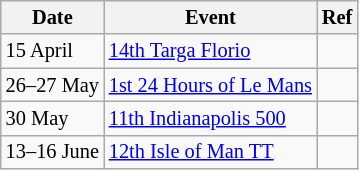<table class="wikitable" style="font-size: 85%">
<tr>
<th>Date</th>
<th>Event</th>
<th>Ref</th>
</tr>
<tr>
<td>15 April</td>
<td><a href='#'>14th Targa Florio</a></td>
<td></td>
</tr>
<tr>
<td>26–27 May</td>
<td><a href='#'>1st 24 Hours of Le Mans</a></td>
<td></td>
</tr>
<tr>
<td>30 May</td>
<td><a href='#'>11th Indianapolis 500</a></td>
<td></td>
</tr>
<tr>
<td>13–16 June</td>
<td><a href='#'>12th Isle of Man TT</a></td>
<td></td>
</tr>
</table>
